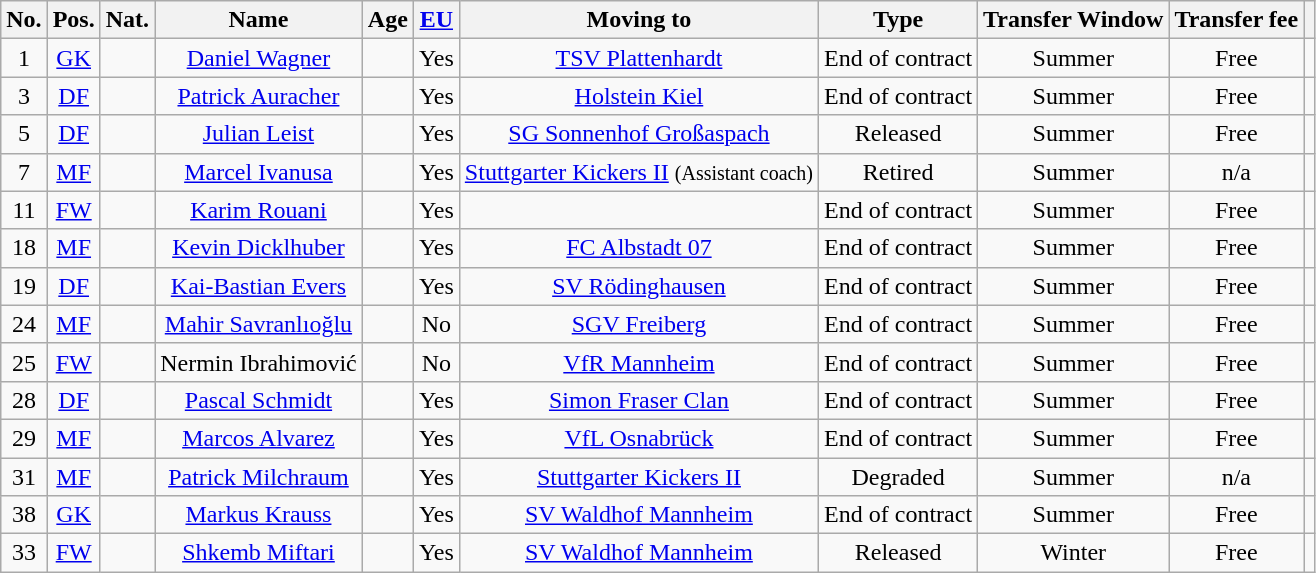<table class="wikitable" Style="text-align: center;font-size:100%">
<tr>
<th>No.</th>
<th>Pos.</th>
<th>Nat.</th>
<th>Name</th>
<th>Age</th>
<th><a href='#'>EU</a></th>
<th>Moving to</th>
<th>Type</th>
<th>Transfer Window</th>
<th>Transfer fee</th>
<th></th>
</tr>
<tr>
<td>1</td>
<td><a href='#'>GK</a></td>
<td></td>
<td><a href='#'>Daniel Wagner</a></td>
<td></td>
<td>Yes</td>
<td> <a href='#'>TSV Plattenhardt</a></td>
<td>End of contract</td>
<td>Summer</td>
<td>Free</td>
<td></td>
</tr>
<tr>
<td>3</td>
<td><a href='#'>DF</a></td>
<td></td>
<td><a href='#'>Patrick Auracher</a></td>
<td></td>
<td>Yes</td>
<td> <a href='#'>Holstein Kiel</a></td>
<td>End of contract</td>
<td>Summer</td>
<td>Free</td>
<td></td>
</tr>
<tr>
<td>5</td>
<td><a href='#'>DF</a></td>
<td></td>
<td><a href='#'>Julian Leist</a></td>
<td></td>
<td>Yes</td>
<td> <a href='#'>SG Sonnenhof Großaspach</a></td>
<td>Released</td>
<td>Summer</td>
<td>Free</td>
<td></td>
</tr>
<tr>
<td>7</td>
<td><a href='#'>MF</a></td>
<td></td>
<td><a href='#'>Marcel Ivanusa</a></td>
<td></td>
<td>Yes</td>
<td> <a href='#'>Stuttgarter Kickers II</a> <small>(Assistant coach)</small></td>
<td>Retired</td>
<td>Summer</td>
<td>n/a</td>
<td></td>
</tr>
<tr>
<td>11</td>
<td><a href='#'>FW</a></td>
<td></td>
<td><a href='#'>Karim Rouani</a></td>
<td></td>
<td>Yes</td>
<td></td>
<td>End of contract</td>
<td>Summer</td>
<td>Free</td>
<td></td>
</tr>
<tr>
<td>18</td>
<td><a href='#'>MF</a></td>
<td></td>
<td><a href='#'>Kevin Dicklhuber</a></td>
<td></td>
<td>Yes</td>
<td> <a href='#'>FC Albstadt 07</a></td>
<td>End of contract</td>
<td>Summer</td>
<td>Free</td>
<td></td>
</tr>
<tr>
<td>19</td>
<td><a href='#'>DF</a></td>
<td></td>
<td><a href='#'>Kai-Bastian Evers</a></td>
<td></td>
<td>Yes</td>
<td> <a href='#'>SV Rödinghausen</a></td>
<td>End of contract</td>
<td>Summer</td>
<td>Free</td>
<td></td>
</tr>
<tr>
<td>24</td>
<td><a href='#'>MF</a></td>
<td></td>
<td><a href='#'>Mahir Savranlıoğlu</a></td>
<td></td>
<td>No</td>
<td> <a href='#'>SGV Freiberg</a></td>
<td>End of contract</td>
<td>Summer</td>
<td>Free</td>
<td></td>
</tr>
<tr>
<td>25</td>
<td><a href='#'>FW</a></td>
<td></td>
<td>Nermin Ibrahimović</td>
<td></td>
<td>No</td>
<td> <a href='#'>VfR Mannheim</a></td>
<td>End of contract</td>
<td>Summer</td>
<td>Free</td>
<td></td>
</tr>
<tr>
<td>28</td>
<td><a href='#'>DF</a></td>
<td></td>
<td><a href='#'>Pascal Schmidt</a></td>
<td></td>
<td>Yes</td>
<td> <a href='#'>Simon Fraser Clan</a></td>
<td>End of contract</td>
<td>Summer</td>
<td>Free</td>
<td></td>
</tr>
<tr>
<td>29</td>
<td><a href='#'>MF</a></td>
<td></td>
<td><a href='#'>Marcos Alvarez</a></td>
<td></td>
<td>Yes</td>
<td> <a href='#'>VfL Osnabrück</a></td>
<td>End of contract</td>
<td>Summer</td>
<td>Free</td>
<td></td>
</tr>
<tr>
<td>31</td>
<td><a href='#'>MF</a></td>
<td></td>
<td><a href='#'>Patrick Milchraum</a></td>
<td></td>
<td>Yes</td>
<td> <a href='#'>Stuttgarter Kickers II</a></td>
<td>Degraded</td>
<td>Summer</td>
<td>n/a</td>
<td></td>
</tr>
<tr>
<td>38</td>
<td><a href='#'>GK</a></td>
<td></td>
<td><a href='#'>Markus Krauss</a></td>
<td></td>
<td>Yes</td>
<td> <a href='#'>SV Waldhof Mannheim</a></td>
<td>End of contract</td>
<td>Summer</td>
<td>Free</td>
<td></td>
</tr>
<tr>
<td>33</td>
<td><a href='#'>FW</a></td>
<td></td>
<td><a href='#'>Shkemb Miftari</a></td>
<td></td>
<td>Yes</td>
<td> <a href='#'>SV Waldhof Mannheim</a></td>
<td>Released</td>
<td>Winter</td>
<td>Free</td>
<td></td>
</tr>
</table>
